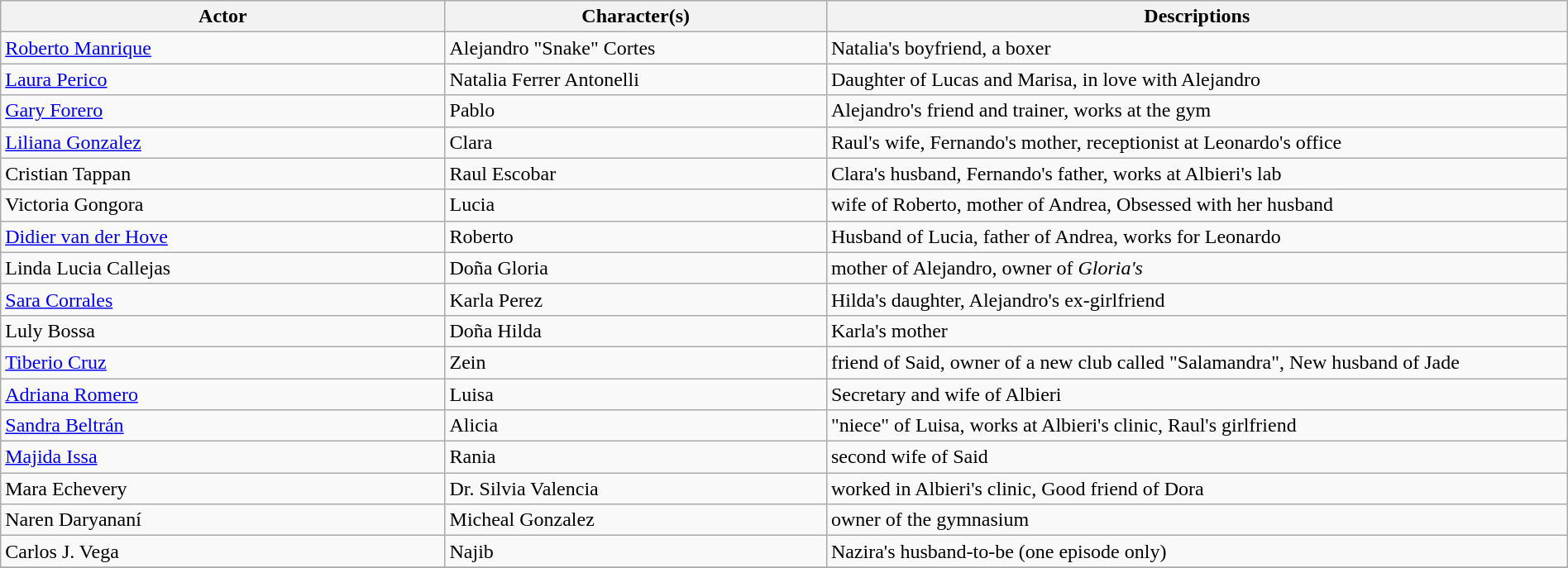<table class="wikitable" width="100%">
<tr>
<th width="4%">Actor</th>
<th width="3%">Character(s)</th>
<th width="7%">Descriptions</th>
</tr>
<tr>
<td><a href='#'>Roberto Manrique</a></td>
<td>Alejandro "Snake" Cortes</td>
<td>Natalia's boyfriend, a boxer</td>
</tr>
<tr>
<td><a href='#'>Laura Perico</a></td>
<td>Natalia Ferrer Antonelli</td>
<td>Daughter of Lucas and Marisa, in love with Alejandro</td>
</tr>
<tr>
<td><a href='#'>Gary Forero</a></td>
<td>Pablo</td>
<td>Alejandro's friend and trainer, works at the gym</td>
</tr>
<tr>
<td><a href='#'>Liliana Gonzalez</a></td>
<td>Clara</td>
<td>Raul's wife, Fernando's mother, receptionist at Leonardo's office</td>
</tr>
<tr>
<td>Cristian Tappan</td>
<td>Raul Escobar</td>
<td>Clara's husband, Fernando's father, works at Albieri's lab</td>
</tr>
<tr>
<td>Victoria Gongora</td>
<td>Lucia</td>
<td>wife of Roberto, mother of Andrea, Obsessed with her husband</td>
</tr>
<tr>
<td><a href='#'>Didier van der Hove</a></td>
<td>Roberto</td>
<td>Husband of Lucia, father of Andrea, works for Leonardo</td>
</tr>
<tr>
<td>Linda Lucia Callejas</td>
<td>Doña Gloria</td>
<td>mother of Alejandro, owner of <em>Gloria's</em></td>
</tr>
<tr>
<td><a href='#'>Sara Corrales</a></td>
<td>Karla Perez</td>
<td>Hilda's daughter, Alejandro's ex-girlfriend</td>
</tr>
<tr>
<td>Luly Bossa</td>
<td>Doña Hilda</td>
<td>Karla's mother</td>
</tr>
<tr>
<td><a href='#'>Tiberio Cruz</a></td>
<td>Zein</td>
<td>friend of Said, owner of a new club called "Salamandra", New husband of Jade</td>
</tr>
<tr>
<td><a href='#'>Adriana Romero</a></td>
<td>Luisa</td>
<td>Secretary and wife of Albieri</td>
</tr>
<tr>
<td><a href='#'>Sandra Beltrán</a></td>
<td>Alicia</td>
<td>"niece" of Luisa, works at Albieri's clinic, Raul's girlfriend</td>
</tr>
<tr>
<td><a href='#'>Majida Issa</a></td>
<td>Rania</td>
<td>second wife of Said</td>
</tr>
<tr>
<td>Mara Echevery</td>
<td>Dr. Silvia Valencia</td>
<td>worked in Albieri's clinic, Good friend of Dora</td>
</tr>
<tr>
<td>Naren Daryananí</td>
<td>Micheal Gonzalez</td>
<td>owner of the gymnasium</td>
</tr>
<tr>
<td>Carlos J. Vega</td>
<td>Najib</td>
<td>Nazira's husband-to-be (one episode only)</td>
</tr>
<tr>
</tr>
</table>
